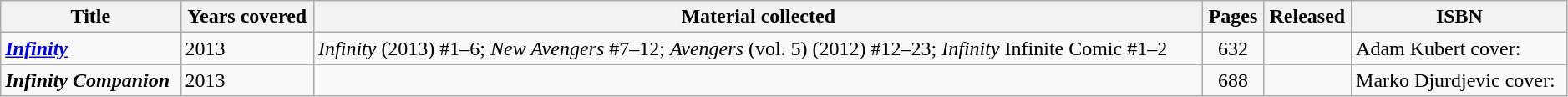<table class="wikitable sortable" width=99%>
<tr>
<th>Title</th>
<th>Years covered</th>
<th class="unsortable">Material collected</th>
<th>Pages</th>
<th>Released</th>
<th class="unsortable">ISBN</th>
</tr>
<tr>
<td><strong><em><a href='#'>Infinity</a></em></strong></td>
<td>2013</td>
<td><em>Infinity</em> (2013) #1–6; <em>New Avengers</em> #7–12; <em>Avengers</em> (vol. 5) (2012) #12–23; <em>Infinity</em> Infinite Comic #1–2</td>
<td style="text-align: center;">632</td>
<td></td>
<td>Adam Kubert cover: </td>
</tr>
<tr>
<td><strong><em>Infinity Companion</em></strong></td>
<td>2013</td>
<td></td>
<td style="text-align: center;">688</td>
<td></td>
<td>Marko Djurdjevic cover: </td>
</tr>
</table>
